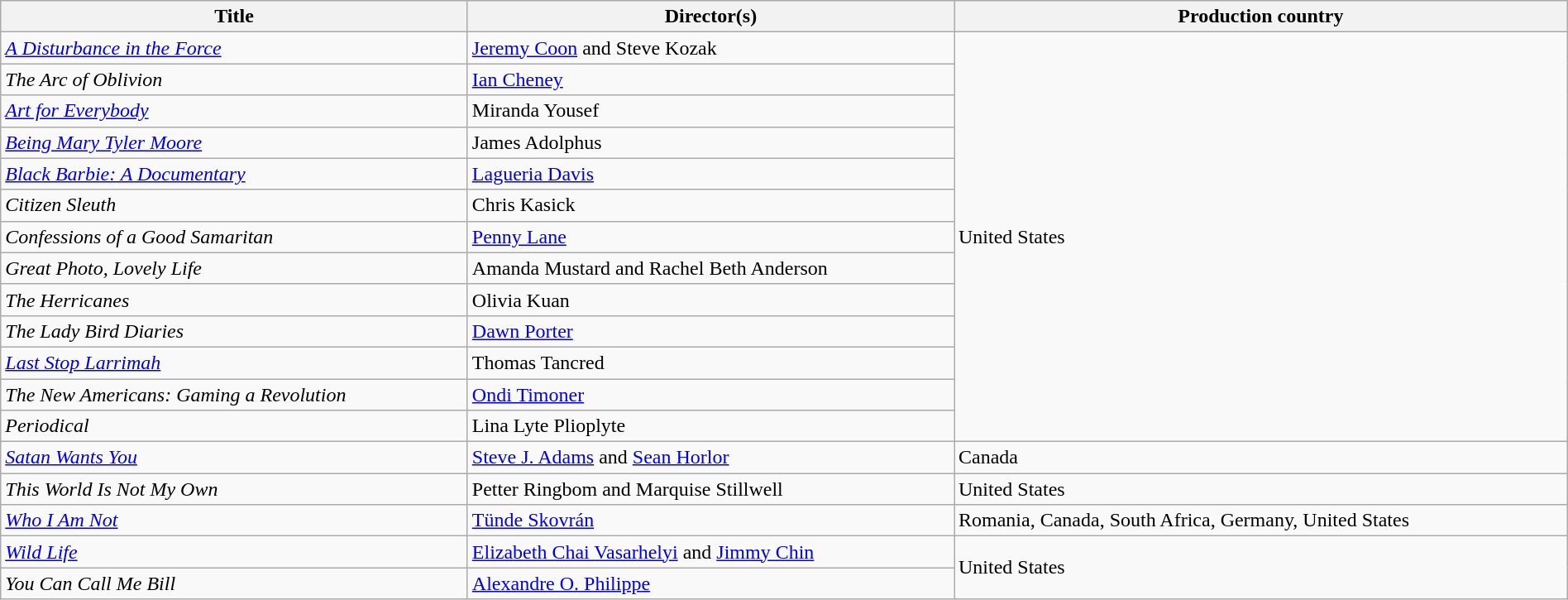<table class="wikitable plainrowheaders" style="width:100%; margin-bottom:4px">
<tr>
<th scope="col">Title</th>
<th scope="col">Director(s)</th>
<th scope="col">Production country</th>
</tr>
<tr>
<td><em><a href='#'>A Disturbance in the Force</a></em></td>
<td><a href='#'>Jeremy Coon</a> and Steve Kozak</td>
<td rowspan="13">United States</td>
</tr>
<tr>
<td><em>The Arc of Oblivion</em></td>
<td><a href='#'>Ian Cheney</a></td>
</tr>
<tr>
<td><em><a href='#'>Art for Everybody</a></em></td>
<td>Miranda Yousef</td>
</tr>
<tr>
<td><em><a href='#'>Being Mary Tyler Moore</a></em></td>
<td>James Adolphus</td>
</tr>
<tr>
<td><em><a href='#'>Black Barbie: A Documentary</a></em></td>
<td><a href='#'>Lagueria Davis</a></td>
</tr>
<tr>
<td><em>Citizen Sleuth</em></td>
<td>Chris Kasick</td>
</tr>
<tr>
<td><em>Confessions of a Good Samaritan</em></td>
<td><a href='#'>Penny Lane</a></td>
</tr>
<tr>
<td><em>Great Photo, Lovely Life</em></td>
<td>Amanda Mustard and Rachel Beth Anderson</td>
</tr>
<tr>
<td><em>The Herricanes</em></td>
<td>Olivia Kuan</td>
</tr>
<tr>
<td><em>The Lady Bird Diaries</em></td>
<td><a href='#'>Dawn Porter</a></td>
</tr>
<tr>
<td><em><a href='#'>Last Stop Larrimah</a></em></td>
<td>Thomas Tancred</td>
</tr>
<tr>
<td><em>The New Americans: Gaming a Revolution</em></td>
<td><a href='#'>Ondi Timoner</a></td>
</tr>
<tr>
<td><em>Periodical</em></td>
<td>Lina Lyte Plioplyte</td>
</tr>
<tr>
<td><em><a href='#'>Satan Wants You</a></em></td>
<td><a href='#'>Steve J. Adams</a> and <a href='#'>Sean Horlor</a></td>
<td>Canada</td>
</tr>
<tr>
<td><em>This World Is Not My Own</em></td>
<td>Petter Ringbom and Marquise Stillwell</td>
<td>United States</td>
</tr>
<tr>
<td><em><a href='#'>Who I Am Not</a></em></td>
<td><a href='#'>Tünde Skovrán</a></td>
<td>Romania, Canada, South Africa, Germany, United States</td>
</tr>
<tr>
<td><em><a href='#'>Wild Life</a></em></td>
<td><a href='#'>Elizabeth Chai Vasarhelyi</a> and <a href='#'>Jimmy Chin</a></td>
<td rowspan="2">United States</td>
</tr>
<tr>
<td><em>You Can Call Me Bill</em></td>
<td><a href='#'>Alexandre O. Philippe</a></td>
</tr>
</table>
